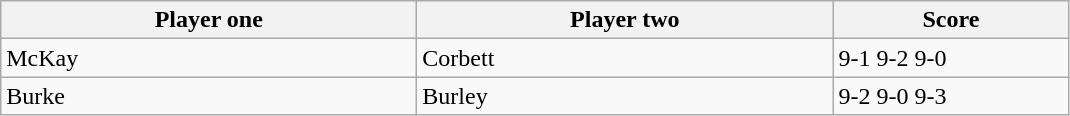<table class="wikitable">
<tr>
<th width=270>Player one</th>
<th width=270>Player two</th>
<th width=150>Score</th>
</tr>
<tr>
<td> McKay</td>
<td> Corbett</td>
<td>9-1 9-2 9-0</td>
</tr>
<tr>
<td> Burke</td>
<td> Burley</td>
<td>9-2 9-0 9-3</td>
</tr>
</table>
